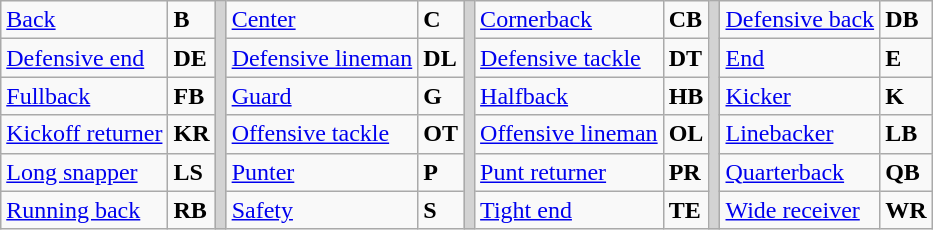<table class="wikitable">
<tr>
<td><a href='#'>Back</a></td>
<td><strong>B</strong></td>
<td rowSpan="6" style="background-color:lightgrey;"></td>
<td><a href='#'>Center</a></td>
<td><strong>C</strong></td>
<td rowSpan="6" style="background-color:lightgrey;"></td>
<td><a href='#'>Cornerback</a></td>
<td><strong>CB</strong></td>
<td rowSpan="6" style="background-color:lightgrey;"></td>
<td><a href='#'>Defensive back</a></td>
<td><strong>DB</strong></td>
</tr>
<tr>
<td><a href='#'>Defensive end</a></td>
<td><strong>DE</strong></td>
<td><a href='#'>Defensive lineman</a></td>
<td><strong>DL</strong></td>
<td><a href='#'>Defensive tackle</a></td>
<td><strong>DT</strong></td>
<td><a href='#'>End</a></td>
<td><strong>E</strong></td>
</tr>
<tr>
<td><a href='#'>Fullback</a></td>
<td><strong>FB</strong></td>
<td><a href='#'>Guard</a></td>
<td><strong>G</strong></td>
<td><a href='#'>Halfback</a></td>
<td><strong>HB</strong></td>
<td><a href='#'>Kicker</a></td>
<td><strong>K</strong></td>
</tr>
<tr>
<td><a href='#'>Kickoff returner</a></td>
<td><strong>KR</strong></td>
<td><a href='#'>Offensive tackle</a></td>
<td><strong>OT</strong></td>
<td><a href='#'>Offensive lineman</a></td>
<td><strong>OL</strong></td>
<td><a href='#'>Linebacker</a></td>
<td><strong>LB</strong></td>
</tr>
<tr>
<td><a href='#'>Long snapper</a></td>
<td><strong>LS</strong></td>
<td><a href='#'>Punter</a></td>
<td><strong>P</strong></td>
<td><a href='#'>Punt returner</a></td>
<td><strong>PR</strong></td>
<td><a href='#'>Quarterback</a></td>
<td><strong>QB</strong></td>
</tr>
<tr>
<td><a href='#'>Running back</a></td>
<td><strong>RB</strong></td>
<td><a href='#'>Safety</a></td>
<td><strong>S</strong></td>
<td><a href='#'>Tight end</a></td>
<td><strong>TE</strong></td>
<td><a href='#'>Wide receiver</a></td>
<td><strong>WR</strong></td>
</tr>
</table>
